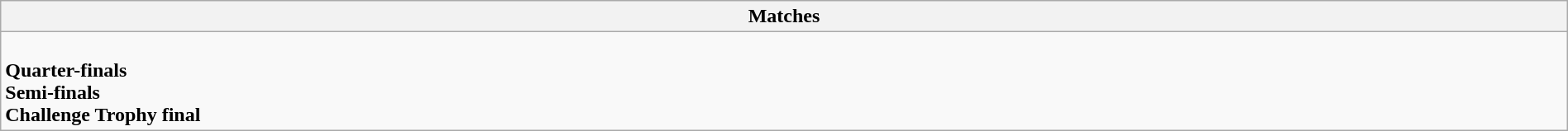<table class="wikitable collapsible collapsed" style="width:100%;">
<tr>
<th>Matches</th>
</tr>
<tr>
<td><br><strong>Quarter-finals</strong>



<br><strong>Semi-finals</strong>

<br><strong>Challenge Trophy final</strong>
</td>
</tr>
</table>
